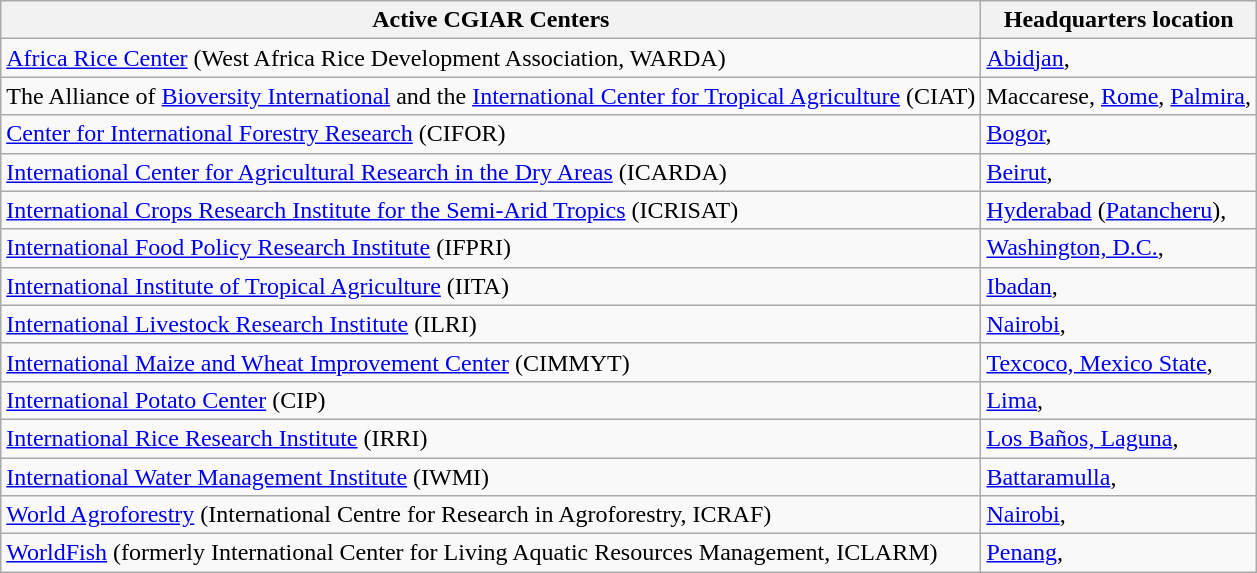<table class="wikitable mw-collapsible mw-collapsed" border="1" cellpadding="2">
<tr>
<th>Active CGIAR Centers</th>
<th>Headquarters location</th>
</tr>
<tr>
<td><a href='#'>Africa Rice Center</a> (West Africa Rice Development Association, WARDA)</td>
<td><a href='#'>Abidjan</a>, </td>
</tr>
<tr>
<td>The Alliance of <a href='#'>Bioversity International</a> and the <a href='#'>International Center for Tropical Agriculture</a> (CIAT)</td>
<td>Maccarese, <a href='#'>Rome</a>,  <a href='#'>Palmira</a>, </td>
</tr>
<tr>
<td><a href='#'>Center for International Forestry Research</a> (CIFOR)</td>
<td><a href='#'>Bogor</a>, </td>
</tr>
<tr>
<td><a href='#'>International Center for Agricultural Research in the Dry Areas</a> (ICARDA)</td>
<td><a href='#'>Beirut</a>, </td>
</tr>
<tr>
<td><a href='#'>International Crops Research Institute for the Semi-Arid Tropics</a> (ICRISAT)</td>
<td><a href='#'>Hyderabad</a> (<a href='#'>Patancheru</a>), </td>
</tr>
<tr>
<td><a href='#'>International Food Policy Research Institute</a> (IFPRI)</td>
<td><a href='#'>Washington, D.C.</a>, </td>
</tr>
<tr>
<td><a href='#'>International Institute of Tropical Agriculture</a> (IITA)</td>
<td><a href='#'>Ibadan</a>, </td>
</tr>
<tr>
<td><a href='#'>International Livestock Research Institute</a> (ILRI)</td>
<td><a href='#'>Nairobi</a>, </td>
</tr>
<tr>
<td><a href='#'>International Maize and Wheat Improvement Center</a> (CIMMYT)</td>
<td><a href='#'>Texcoco, Mexico State</a>, </td>
</tr>
<tr>
<td><a href='#'>International Potato Center</a> (CIP)</td>
<td><a href='#'>Lima</a>, </td>
</tr>
<tr>
<td><a href='#'>International Rice Research Institute</a> (IRRI)</td>
<td><a href='#'>Los Baños, Laguna</a>, </td>
</tr>
<tr>
<td><a href='#'>International Water Management Institute</a> (IWMI)</td>
<td><a href='#'>Battaramulla</a>, </td>
</tr>
<tr>
<td><a href='#'>World Agroforestry</a> (International Centre for Research in Agroforestry, ICRAF)</td>
<td><a href='#'>Nairobi</a>, </td>
</tr>
<tr>
<td><a href='#'>WorldFish</a> (formerly International Center for Living Aquatic Resources Management, ICLARM)</td>
<td><a href='#'>Penang</a>, </td>
</tr>
</table>
